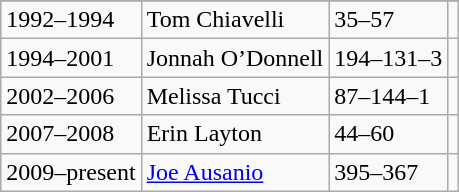<table class="wikitable">
<tr style="text-align:center;">
</tr>
<tr>
<td>1992–1994</td>
<td>Tom Chiavelli</td>
<td>35–57</td>
<td></td>
</tr>
<tr>
<td>1994–2001</td>
<td>Jonnah O’Donnell</td>
<td>194–131–3</td>
<td></td>
</tr>
<tr>
<td>2002–2006</td>
<td>Melissa Tucci</td>
<td>87–144–1</td>
<td></td>
</tr>
<tr>
<td>2007–2008</td>
<td>Erin Layton</td>
<td>44–60</td>
<td></td>
</tr>
<tr>
<td>2009–present</td>
<td><a href='#'>Joe Ausanio</a></td>
<td>395–367</td>
<td></td>
</tr>
</table>
